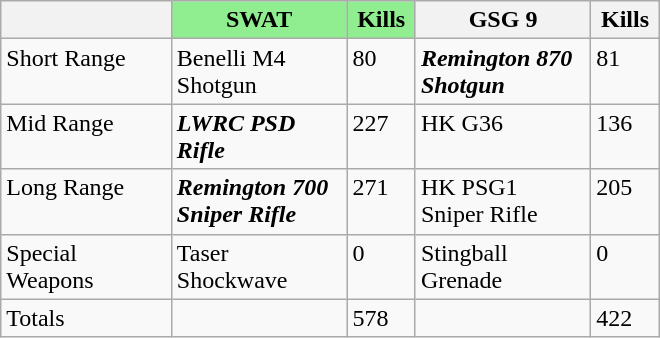<table class="wikitable" style="text-align:left; width:440px; height:200px">
<tr valign="top">
<th style="width:120px;"></th>
<th style="width:120px; background:lightgreen;">SWAT</th>
<th style="width:40px; background:lightgreen;">Kills</th>
<th style="width:120px;">GSG 9</th>
<th style="width:40px;">Kills</th>
</tr>
<tr valign="top">
<td>Short Range</td>
<td>Benelli M4 Shotgun</td>
<td>80</td>
<td><strong><em>Remington 870 Shotgun</em></strong></td>
<td>81</td>
</tr>
<tr valign="top">
<td>Mid Range</td>
<td><strong><em>LWRC PSD Rifle</em></strong></td>
<td>227</td>
<td>HK G36</td>
<td>136</td>
</tr>
<tr valign="top">
<td>Long Range</td>
<td><strong><em>Remington 700 Sniper Rifle</em></strong></td>
<td>271</td>
<td>HK PSG1 Sniper Rifle</td>
<td>205</td>
</tr>
<tr valign="top">
<td>Special Weapons</td>
<td>Taser Shockwave</td>
<td>0</td>
<td>Stingball Grenade</td>
<td>0</td>
</tr>
<tr valign="top">
<td>Totals</td>
<td></td>
<td>578</td>
<td></td>
<td>422</td>
</tr>
</table>
